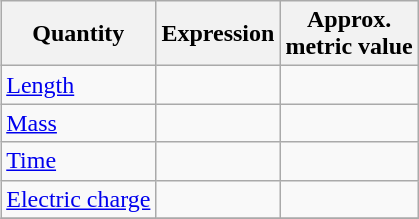<table class="wikitable" align="right" style="margin-left: 1em;">
<tr>
<th>Quantity</th>
<th>Expression</th>
<th>Approx.<br>metric value</th>
</tr>
<tr align="left">
<td><a href='#'>Length</a></td>
<td></td>
<td></td>
</tr>
<tr>
<td><a href='#'>Mass</a></td>
<td></td>
<td></td>
</tr>
<tr>
<td><a href='#'>Time</a></td>
<td></td>
<td></td>
</tr>
<tr>
<td><a href='#'>Electric charge</a></td>
<td></td>
<td></td>
</tr>
<tr>
</tr>
</table>
